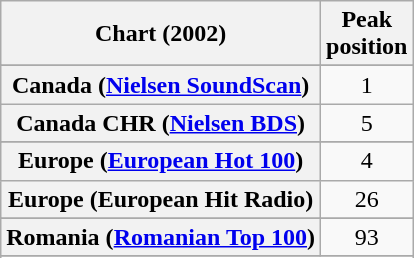<table class="wikitable sortable plainrowheaders" style="text-align:center">
<tr>
<th scope="col">Chart (2002)</th>
<th scope="col">Peak<br>position</th>
</tr>
<tr>
</tr>
<tr>
</tr>
<tr>
</tr>
<tr>
</tr>
<tr>
</tr>
<tr>
<th scope="row">Canada (<a href='#'>Nielsen SoundScan</a>)</th>
<td>1</td>
</tr>
<tr>
<th scope="row">Canada CHR (<a href='#'>Nielsen BDS</a>)</th>
<td>5</td>
</tr>
<tr>
</tr>
<tr>
<th scope="row">Europe (<a href='#'>European Hot 100</a>)</th>
<td>4</td>
</tr>
<tr>
<th scope="row">Europe (European Hit Radio)</th>
<td>26</td>
</tr>
<tr>
</tr>
<tr>
</tr>
<tr>
</tr>
<tr>
</tr>
<tr>
</tr>
<tr>
</tr>
<tr>
<th scope="row">Romania (<a href='#'>Romanian Top 100</a>)</th>
<td>93</td>
</tr>
<tr>
</tr>
<tr>
</tr>
<tr>
</tr>
<tr>
</tr>
<tr>
</tr>
<tr>
</tr>
<tr>
</tr>
<tr>
</tr>
<tr>
</tr>
<tr>
</tr>
</table>
